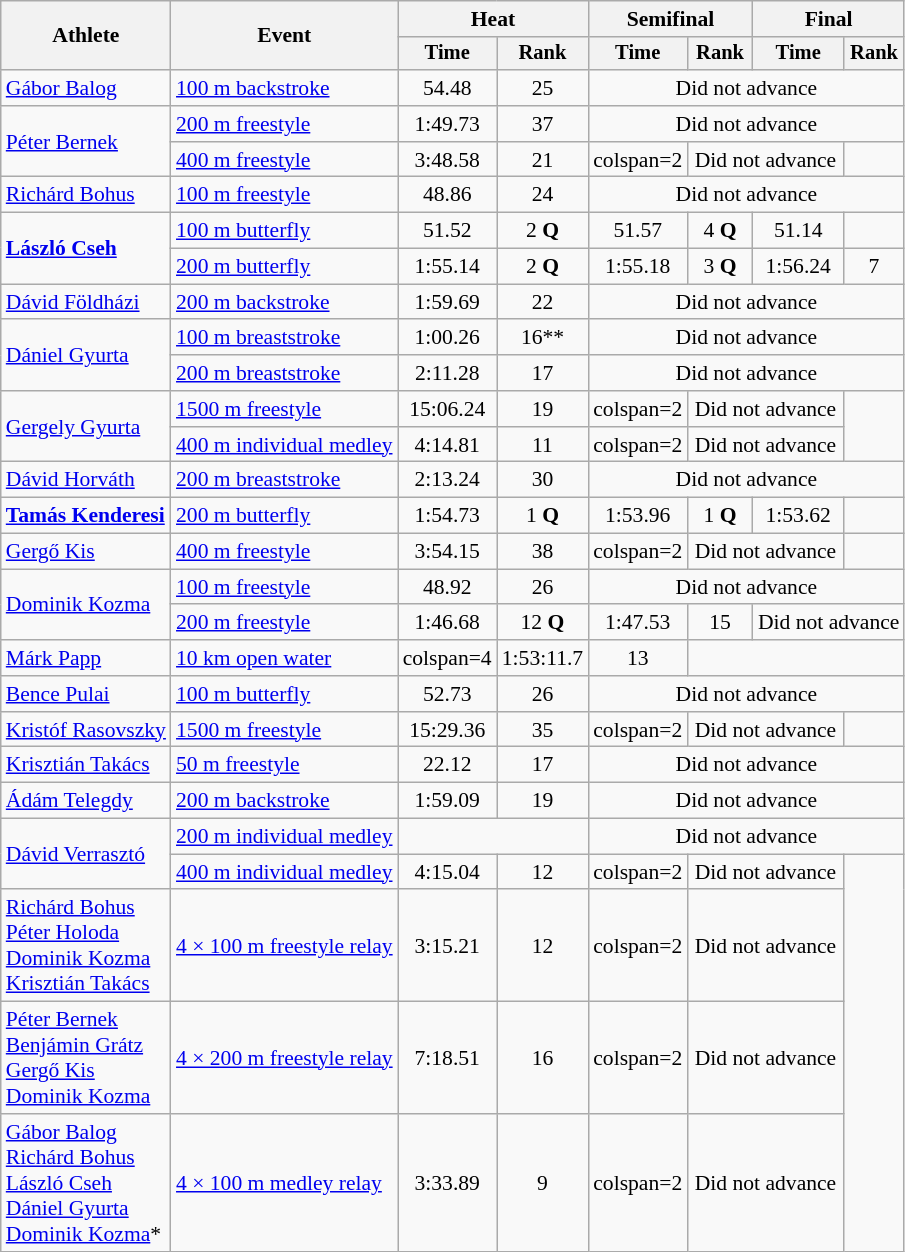<table class=wikitable style="font-size:90%">
<tr>
<th rowspan="2">Athlete</th>
<th rowspan="2">Event</th>
<th colspan="2">Heat</th>
<th colspan="2">Semifinal</th>
<th colspan="2">Final</th>
</tr>
<tr style="font-size:95%">
<th>Time</th>
<th>Rank</th>
<th>Time</th>
<th>Rank</th>
<th>Time</th>
<th>Rank</th>
</tr>
<tr align=center>
<td align=left><a href='#'>Gábor Balog</a></td>
<td align=left><a href='#'>100 m backstroke</a></td>
<td>54.48</td>
<td>25</td>
<td colspan=4>Did not advance</td>
</tr>
<tr align=center>
<td align=left rowspan=2><a href='#'>Péter Bernek</a></td>
<td align=left><a href='#'>200 m freestyle</a></td>
<td>1:49.73</td>
<td>37</td>
<td colspan=4>Did not advance</td>
</tr>
<tr align=center>
<td align=left><a href='#'>400 m freestyle</a></td>
<td>3:48.58</td>
<td>21</td>
<td>colspan=2 </td>
<td colspan=2>Did not advance</td>
</tr>
<tr align=center>
<td align=left><a href='#'>Richárd Bohus</a></td>
<td align=left><a href='#'>100 m freestyle</a></td>
<td>48.86</td>
<td>24</td>
<td colspan=4>Did not advance</td>
</tr>
<tr align=center>
<td align=left rowspan=2><strong><a href='#'>László Cseh</a></strong></td>
<td align=left><a href='#'>100 m butterfly</a></td>
<td>51.52</td>
<td>2 <strong>Q</strong></td>
<td>51.57</td>
<td>4 <strong>Q</strong></td>
<td>51.14</td>
<td></td>
</tr>
<tr align=center>
<td align=left><a href='#'>200 m butterfly</a></td>
<td>1:55.14</td>
<td>2 <strong>Q</strong></td>
<td>1:55.18</td>
<td>3 <strong>Q</strong></td>
<td>1:56.24</td>
<td>7</td>
</tr>
<tr align=center>
<td align=left><a href='#'>Dávid Földházi</a></td>
<td align=left><a href='#'>200 m backstroke</a></td>
<td>1:59.69</td>
<td>22</td>
<td colspan=6>Did not advance</td>
</tr>
<tr align=center>
<td align=left rowspan=2><a href='#'>Dániel Gyurta</a></td>
<td align=left><a href='#'>100 m breaststroke</a></td>
<td>1:00.26</td>
<td>16**</td>
<td colspan=4>Did not advance</td>
</tr>
<tr align=center>
<td align=left><a href='#'>200 m breaststroke</a></td>
<td>2:11.28</td>
<td>17</td>
<td colspan=4>Did not advance</td>
</tr>
<tr align=center>
<td align=left rowspan=2><a href='#'>Gergely Gyurta</a></td>
<td align=left><a href='#'>1500 m freestyle</a></td>
<td>15:06.24</td>
<td>19</td>
<td>colspan=2 </td>
<td colspan=2>Did not advance</td>
</tr>
<tr align=center>
<td align=left><a href='#'>400 m individual medley</a></td>
<td>4:14.81</td>
<td>11</td>
<td>colspan=2 </td>
<td colspan=2>Did not advance</td>
</tr>
<tr align=center>
<td align=left><a href='#'>Dávid Horváth</a></td>
<td align=left><a href='#'>200 m breaststroke</a></td>
<td>2:13.24</td>
<td>30</td>
<td colspan=4>Did not advance</td>
</tr>
<tr align=center>
<td align=left><strong><a href='#'>Tamás Kenderesi</a></strong></td>
<td align=left><a href='#'>200 m butterfly</a></td>
<td>1:54.73</td>
<td>1 <strong>Q</strong></td>
<td>1:53.96</td>
<td>1 <strong>Q</strong></td>
<td>1:53.62</td>
<td></td>
</tr>
<tr align=center>
<td align=left><a href='#'>Gergő Kis</a></td>
<td align=left><a href='#'>400 m freestyle</a></td>
<td>3:54.15</td>
<td>38</td>
<td>colspan=2 </td>
<td colspan=2>Did not advance</td>
</tr>
<tr align=center>
<td align=left rowspan=2><a href='#'>Dominik Kozma</a></td>
<td align=left><a href='#'>100 m freestyle</a></td>
<td>48.92</td>
<td>26</td>
<td colspan=4>Did not advance</td>
</tr>
<tr align=center>
<td align=left><a href='#'>200 m freestyle</a></td>
<td>1:46.68</td>
<td>12 <strong>Q</strong></td>
<td>1:47.53</td>
<td>15</td>
<td colspan=2>Did not advance</td>
</tr>
<tr align=center>
<td align=left><a href='#'>Márk Papp</a></td>
<td align=left><a href='#'>10 km open water</a></td>
<td>colspan=4 </td>
<td>1:53:11.7</td>
<td>13</td>
</tr>
<tr align=center>
<td align=left><a href='#'>Bence Pulai</a></td>
<td align=left><a href='#'>100 m butterfly</a></td>
<td>52.73</td>
<td>26</td>
<td colspan=4>Did not advance</td>
</tr>
<tr align=center>
<td align=left><a href='#'>Kristóf Rasovszky</a></td>
<td align=left><a href='#'>1500 m freestyle</a></td>
<td>15:29.36</td>
<td>35</td>
<td>colspan=2 </td>
<td colspan=2>Did not advance</td>
</tr>
<tr align=center>
<td align=left><a href='#'>Krisztián Takács</a></td>
<td align=left><a href='#'>50 m freestyle</a></td>
<td>22.12</td>
<td>17</td>
<td colspan=4>Did not advance</td>
</tr>
<tr align=center>
<td align=left><a href='#'>Ádám Telegdy</a></td>
<td align=left><a href='#'>200 m backstroke</a></td>
<td>1:59.09</td>
<td>19</td>
<td colspan=4>Did not advance</td>
</tr>
<tr align=center>
<td align=left rowspan=2><a href='#'>Dávid Verrasztó</a></td>
<td align=left><a href='#'>200 m individual medley</a></td>
<td colspan=2></td>
<td colspan=4>Did not advance</td>
</tr>
<tr align=center>
<td align=left><a href='#'>400 m individual medley</a></td>
<td>4:15.04</td>
<td>12</td>
<td>colspan=2 </td>
<td colspan=2>Did not advance</td>
</tr>
<tr align=center>
<td align=left><a href='#'>Richárd Bohus</a><br><a href='#'>Péter Holoda</a><br><a href='#'>Dominik Kozma</a><br><a href='#'>Krisztián Takács</a></td>
<td align=left><a href='#'>4 × 100 m freestyle relay</a></td>
<td>3:15.21</td>
<td>12</td>
<td>colspan=2 </td>
<td colspan=2>Did not advance</td>
</tr>
<tr align=center>
<td align=left><a href='#'>Péter Bernek</a><br><a href='#'>Benjámin Grátz</a><br><a href='#'>Gergő Kis</a><br><a href='#'>Dominik Kozma</a></td>
<td align=left><a href='#'>4 × 200 m freestyle relay</a></td>
<td>7:18.51</td>
<td>16</td>
<td>colspan=2 </td>
<td colspan=2>Did not advance</td>
</tr>
<tr align=center>
<td align=left><a href='#'>Gábor Balog</a><br><a href='#'>Richárd Bohus</a><br><a href='#'>László Cseh</a><br><a href='#'>Dániel Gyurta</a><br><a href='#'>Dominik Kozma</a>*</td>
<td align=left><a href='#'>4 × 100 m medley relay</a></td>
<td>3:33.89</td>
<td>9</td>
<td>colspan=2 </td>
<td colspan=2>Did not advance</td>
</tr>
</table>
